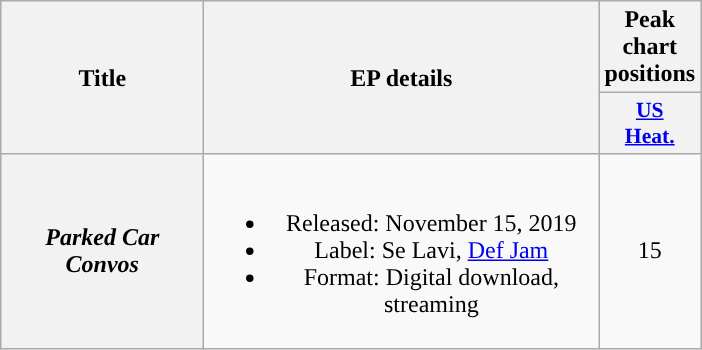<table class="wikitable plainrowheaders" style="text-align:center;">
<tr>
<th scope="col" rowspan="2" style="width:8em;">Title</th>
<th scope="col" rowspan="2" style="width:16em;">EP details</th>
<th scope="col" colspan="1">Peak chart positions</th>
</tr>
<tr>
<th scope="col" style="width:3em;font-size:90%;"><a href='#'>US<br>Heat.</a><br></th>
</tr>
<tr>
<th scope="row"><em>Parked Car Convos</em></th>
<td><br><ul><li>Released: November 15, 2019</li><li>Label: Se Lavi, <a href='#'>Def Jam</a></li><li>Format: Digital download, streaming</li></ul></td>
<td>15</td>
</tr>
</table>
